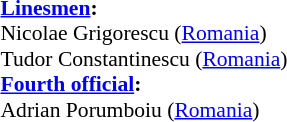<table style="width:100%;font-size:90%">
<tr>
<td><br><strong><a href='#'>Linesmen</a>:</strong>
<br>Nicolae Grigorescu (<a href='#'>Romania</a>)
<br>Tudor Constantinescu (<a href='#'>Romania</a>)
<br><strong><a href='#'>Fourth official</a>:</strong>
<br>Adrian Porumboiu (<a href='#'>Romania</a>)</td>
</tr>
</table>
